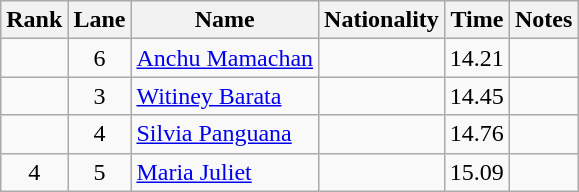<table class="wikitable sortable" style="text-align:center">
<tr>
<th>Rank</th>
<th>Lane</th>
<th>Name</th>
<th>Nationality</th>
<th>Time</th>
<th>Notes</th>
</tr>
<tr>
<td></td>
<td>6</td>
<td align=left><a href='#'>Anchu Mamachan</a></td>
<td align=left></td>
<td>14.21</td>
<td></td>
</tr>
<tr>
<td></td>
<td>3</td>
<td align=left><a href='#'>Witiney Barata</a></td>
<td align=left></td>
<td>14.45</td>
<td></td>
</tr>
<tr>
<td></td>
<td>4</td>
<td align=left><a href='#'>Silvia Panguana</a></td>
<td align=left></td>
<td>14.76</td>
<td></td>
</tr>
<tr>
<td>4</td>
<td>5</td>
<td align=left><a href='#'>Maria Juliet</a></td>
<td align=left></td>
<td>15.09</td>
<td></td>
</tr>
</table>
